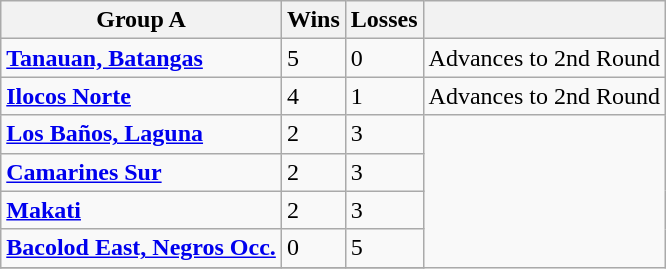<table class="wikitable">
<tr align=center>
<th>Group A</th>
<th>Wins</th>
<th>Losses</th>
<th></th>
</tr>
<tr>
<td><strong><a href='#'>Tanauan, Batangas</a></strong></td>
<td>5</td>
<td>0</td>
<td>Advances to 2nd Round</td>
</tr>
<tr>
<td><strong><a href='#'>Ilocos Norte</a></strong></td>
<td>4</td>
<td>1</td>
<td>Advances to 2nd Round</td>
</tr>
<tr>
<td><strong><a href='#'>Los Baños, Laguna</a></strong></td>
<td>2</td>
<td>3</td>
</tr>
<tr>
<td><strong><a href='#'>Camarines Sur</a></strong></td>
<td>2</td>
<td>3</td>
</tr>
<tr>
<td><strong><a href='#'>Makati</a></strong></td>
<td>2</td>
<td>3</td>
</tr>
<tr>
<td><strong><a href='#'>Bacolod East, Negros Occ.</a></strong></td>
<td>0</td>
<td>5</td>
</tr>
<tr>
</tr>
</table>
